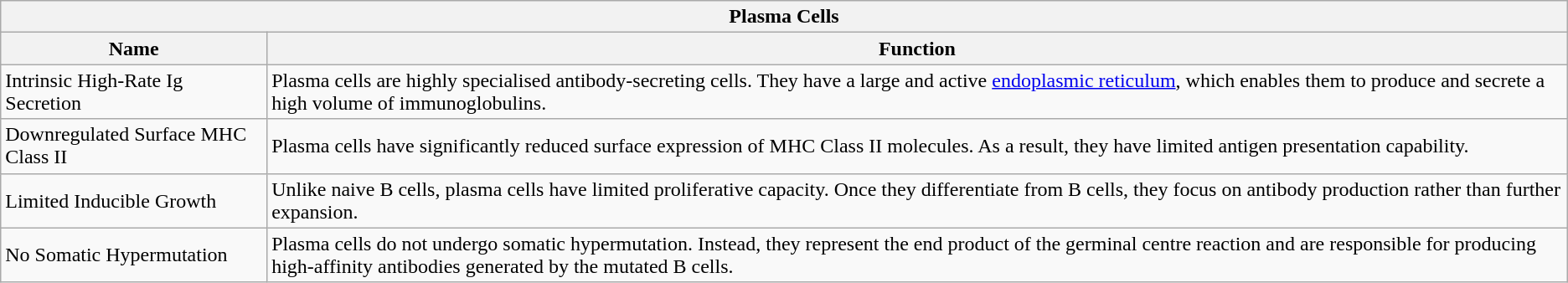<table class="wikitable">
<tr>
<th colspan="2">Plasma Cells</th>
</tr>
<tr>
<th>Name</th>
<th>Function</th>
</tr>
<tr>
<td>Intrinsic High-Rate Ig Secretion</td>
<td>Plasma cells are highly specialised antibody-secreting cells. They have a large and active <a href='#'>endoplasmic reticulum</a>, which enables them to produce and secrete a high volume of immunoglobulins.</td>
</tr>
<tr>
<td>Downregulated Surface MHC Class II</td>
<td>Plasma cells have significantly reduced surface expression of MHC Class II molecules. As a result, they have limited antigen presentation capability.</td>
</tr>
<tr>
<td>Limited Inducible Growth</td>
<td>Unlike naive B cells, plasma cells have limited proliferative capacity. Once they differentiate from B cells, they focus on antibody production rather than further expansion.</td>
</tr>
<tr>
<td>No Somatic Hypermutation</td>
<td>Plasma cells do not undergo somatic hypermutation. Instead, they represent the end product of the germinal centre reaction and are responsible for producing high-affinity antibodies generated by the mutated B cells.</td>
</tr>
</table>
